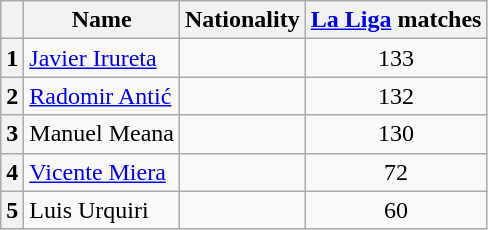<table class="wikitable" style="text-align:center;">
<tr>
<th></th>
<th>Name</th>
<th>Nationality</th>
<th><a href='#'>La Liga</a> matches</th>
</tr>
<tr>
<th>1</th>
<td align="left"><a href='#'>Javier Irureta</a></td>
<td></td>
<td>133</td>
</tr>
<tr>
<th>2</th>
<td align="left"><a href='#'>Radomir Antić</a></td>
<td></td>
<td>132</td>
</tr>
<tr>
<th>3</th>
<td align="left">Manuel Meana</td>
<td></td>
<td>130</td>
</tr>
<tr>
<th>4</th>
<td align="left"><a href='#'>Vicente Miera</a></td>
<td></td>
<td>72</td>
</tr>
<tr>
<th>5</th>
<td align="left">Luis Urquiri</td>
<td></td>
<td>60</td>
</tr>
</table>
